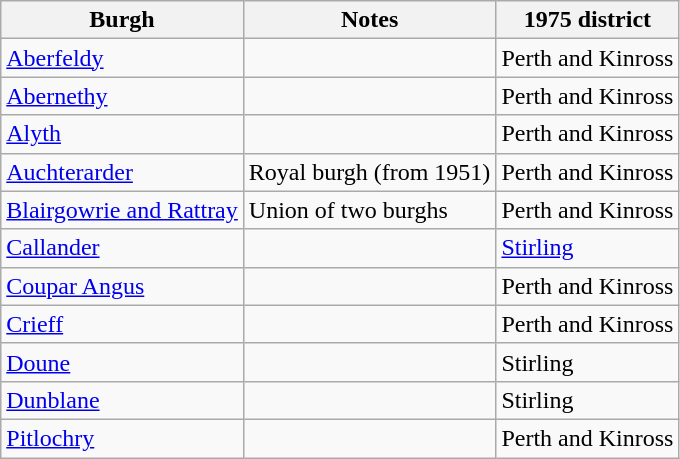<table class="wikitable">
<tr>
<th>Burgh</th>
<th>Notes</th>
<th>1975 district</th>
</tr>
<tr>
<td><a href='#'>Aberfeldy</a></td>
<td></td>
<td>Perth and Kinross</td>
</tr>
<tr>
<td><a href='#'>Abernethy</a></td>
<td></td>
<td>Perth and Kinross</td>
</tr>
<tr>
<td><a href='#'>Alyth</a></td>
<td></td>
<td>Perth and Kinross</td>
</tr>
<tr>
<td><a href='#'>Auchterarder</a></td>
<td>Royal burgh (from 1951)</td>
<td>Perth and Kinross</td>
</tr>
<tr>
<td><a href='#'>Blairgowrie and Rattray</a></td>
<td>Union of two burghs</td>
<td>Perth and Kinross</td>
</tr>
<tr>
<td><a href='#'>Callander</a></td>
<td></td>
<td><a href='#'>Stirling</a></td>
</tr>
<tr>
<td><a href='#'>Coupar Angus</a></td>
<td></td>
<td>Perth and Kinross</td>
</tr>
<tr>
<td><a href='#'>Crieff</a></td>
<td></td>
<td>Perth and Kinross</td>
</tr>
<tr>
<td><a href='#'>Doune</a></td>
<td></td>
<td>Stirling</td>
</tr>
<tr>
<td><a href='#'>Dunblane</a></td>
<td></td>
<td>Stirling</td>
</tr>
<tr>
<td><a href='#'>Pitlochry</a></td>
<td></td>
<td>Perth and Kinross</td>
</tr>
</table>
